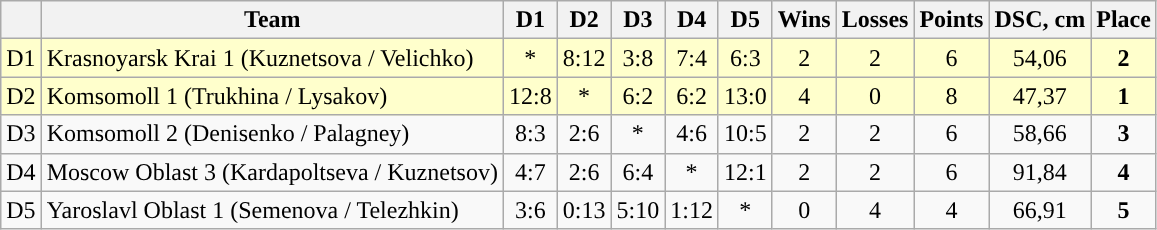<table class="wikitable" style="text-align:center;">
<tr>
<th></th>
<th>Team</th>
<th width="25">D1</th>
<th width="25">D2</th>
<th width="25">D3</th>
<th width="25">D4</th>
<th width="25">D5</th>
<th>Wins</th>
<th>Losses</th>
<th>Points</th>
<th>DSC, cm</th>
<th>Place</th>
</tr>
<tr bgcolor=#ffc>
<td>D1</td>
<td align=left>Krasnoyarsk Krai 1 (Kuznetsova / Velichko)</td>
<td>*</td>
<td>8:12</td>
<td>3:8</td>
<td>7:4</td>
<td>6:3</td>
<td>2</td>
<td>2</td>
<td>6</td>
<td>54,06</td>
<td><strong>2</strong></td>
</tr>
<tr bgcolor=#ffc>
<td>D2</td>
<td align=left>Komsomoll 1 (Trukhina / Lysakov)</td>
<td>12:8</td>
<td>*</td>
<td>6:2</td>
<td>6:2</td>
<td>13:0</td>
<td>4</td>
<td>0</td>
<td>8</td>
<td>47,37</td>
<td><strong>1</strong></td>
</tr>
<tr>
<td>D3</td>
<td align=left>Komsomoll 2 (Denisenko / Palagney)</td>
<td>8:3</td>
<td>2:6</td>
<td>*</td>
<td>4:6</td>
<td>10:5</td>
<td>2</td>
<td>2</td>
<td>6</td>
<td>58,66</td>
<td><strong>3</strong></td>
</tr>
<tr>
<td>D4</td>
<td align=left>Moscow Oblast 3 (Kardapoltseva / Kuznetsov)</td>
<td>4:7</td>
<td>2:6</td>
<td>6:4</td>
<td>*</td>
<td>12:1</td>
<td>2</td>
<td>2</td>
<td>6</td>
<td>91,84</td>
<td><strong>4</strong></td>
</tr>
<tr>
<td>D5</td>
<td align=left>Yaroslavl Oblast 1 (Semenova / Telezhkin)</td>
<td>3:6</td>
<td>0:13</td>
<td>5:10</td>
<td>1:12</td>
<td>*</td>
<td>0</td>
<td>4</td>
<td>4</td>
<td>66,91</td>
<td><strong>5</strong></td>
</tr>
</table>
